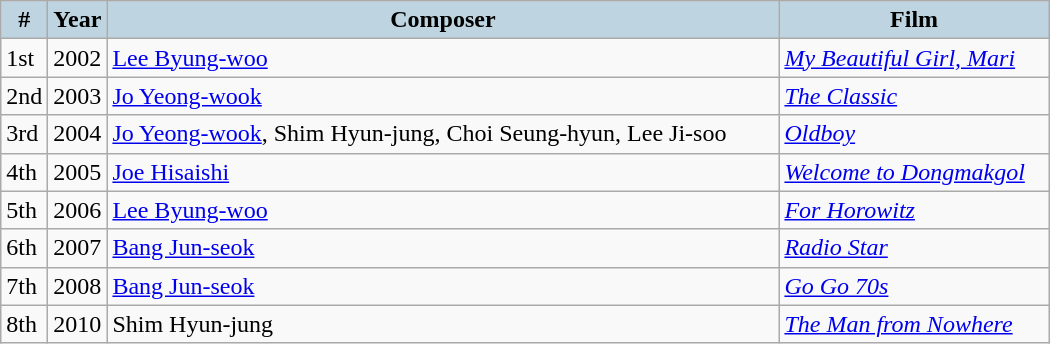<table class="wikitable" style="width:700px">
<tr>
<th style="background:#BED5E1; width:10px">#</th>
<th style="background:#BED5E1; width:10px">Year</th>
<th style="background:#BED5E1;">Composer</th>
<th style="background:#BED5E1;">Film</th>
</tr>
<tr>
<td>1st</td>
<td>2002</td>
<td><a href='#'>Lee Byung-woo</a></td>
<td><em><a href='#'>My Beautiful Girl, Mari</a></em></td>
</tr>
<tr>
<td>2nd</td>
<td>2003</td>
<td><a href='#'>Jo Yeong-wook</a></td>
<td><em><a href='#'>The Classic</a></em></td>
</tr>
<tr>
<td>3rd</td>
<td>2004</td>
<td><a href='#'>Jo Yeong-wook</a>, Shim Hyun-jung, Choi Seung-hyun, Lee Ji-soo</td>
<td><em><a href='#'>Oldboy</a></em></td>
</tr>
<tr>
<td>4th</td>
<td>2005</td>
<td><a href='#'>Joe Hisaishi</a></td>
<td><em><a href='#'>Welcome to Dongmakgol</a></em></td>
</tr>
<tr>
<td>5th</td>
<td>2006</td>
<td><a href='#'>Lee Byung-woo</a></td>
<td><em><a href='#'>For Horowitz</a></em></td>
</tr>
<tr>
<td>6th</td>
<td>2007</td>
<td><a href='#'>Bang Jun-seok</a></td>
<td><em><a href='#'>Radio Star</a></em></td>
</tr>
<tr>
<td>7th</td>
<td>2008</td>
<td><a href='#'>Bang Jun-seok</a></td>
<td><em><a href='#'>Go Go 70s</a></em></td>
</tr>
<tr>
<td>8th</td>
<td>2010</td>
<td>Shim Hyun-jung</td>
<td><em><a href='#'>The Man from Nowhere</a></em></td>
</tr>
</table>
